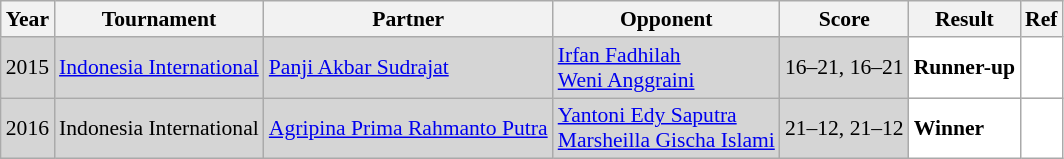<table class="sortable wikitable" style="font-size: 90%">
<tr>
<th>Year</th>
<th>Tournament</th>
<th>Partner</th>
<th>Opponent</th>
<th>Score</th>
<th>Result</th>
<th>Ref</th>
</tr>
<tr style="background:#D5D5D5">
<td align="center">2015</td>
<td align="left"><a href='#'>Indonesia International</a></td>
<td align="left"> <a href='#'>Panji Akbar Sudrajat</a></td>
<td align="left"> <a href='#'>Irfan Fadhilah</a><br> <a href='#'>Weni Anggraini</a></td>
<td align="left">16–21, 16–21</td>
<td style="text-align:left; background:white"> <strong>Runner-up</strong></td>
<td style="text-align:center; background:white"></td>
</tr>
<tr style="background:#D5D5D5">
<td align="center">2016</td>
<td align="left">Indonesia International</td>
<td align="left"> <a href='#'>Agripina Prima Rahmanto Putra</a></td>
<td align="left"> <a href='#'>Yantoni Edy Saputra</a><br> <a href='#'>Marsheilla Gischa Islami</a></td>
<td align="left">21–12, 21–12</td>
<td style="text-align:left; background:white"> <strong>Winner</strong></td>
<td style="text-align:center; background:white"></td>
</tr>
</table>
